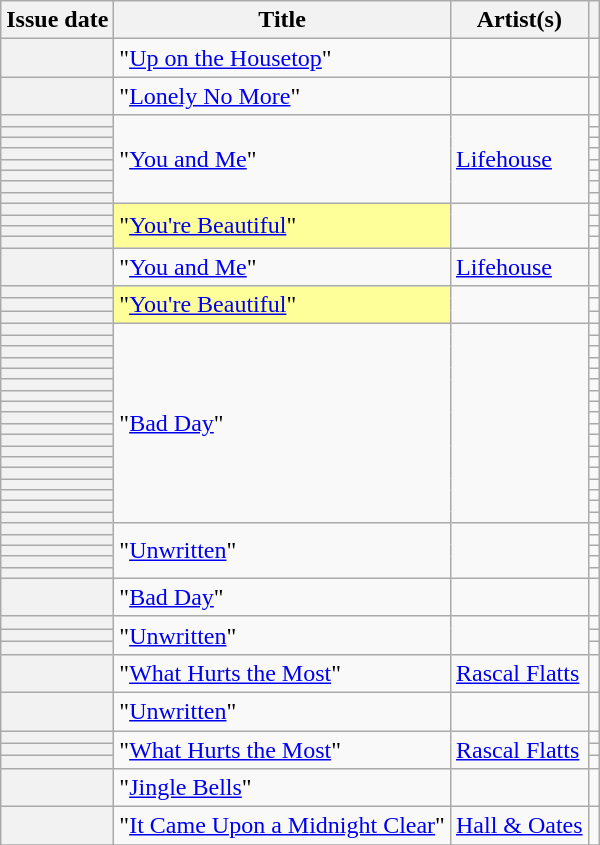<table class="wikitable sortable plainrowheaders">
<tr>
<th scope=col>Issue date</th>
<th scope=col>Title</th>
<th scope=col>Artist(s)</th>
<th scope=col class=unsortable></th>
</tr>
<tr>
<th scope=row></th>
<td rowspan="1">"<a href='#'>Up on the Housetop</a>"</td>
<td rowspan="1"></td>
<td align=center></td>
</tr>
<tr>
<th scope=row></th>
<td rowspan="1">"<a href='#'>Lonely No More</a>"</td>
<td rowspan="1"></td>
<td align=center></td>
</tr>
<tr>
<th scope=row></th>
<td rowspan="8">"<a href='#'>You and Me</a>"</td>
<td rowspan="8"><a href='#'>Lifehouse</a></td>
<td align=center></td>
</tr>
<tr>
<th scope=row></th>
<td align=center></td>
</tr>
<tr>
<th scope=row></th>
<td align=center></td>
</tr>
<tr>
<th scope=row></th>
<td align=center></td>
</tr>
<tr>
<th scope=row></th>
<td align=center></td>
</tr>
<tr>
<th scope=row></th>
<td align=center></td>
</tr>
<tr>
<th scope=row></th>
<td align=center></td>
</tr>
<tr>
<th scope=row></th>
<td align=center></td>
</tr>
<tr>
<th scope=row></th>
<td bgcolor=#FFFF99 rowspan="4">"<a href='#'>You're Beautiful</a>" </td>
<td rowspan="4"></td>
<td align=center></td>
</tr>
<tr>
<th scope=row></th>
<td align=center></td>
</tr>
<tr>
<th scope=row></th>
<td align=center></td>
</tr>
<tr>
<th scope=row></th>
<td align=center></td>
</tr>
<tr>
<th scope=row></th>
<td rowspan="1">"<a href='#'>You and Me</a>"</td>
<td rowspan="1"><a href='#'>Lifehouse</a></td>
<td align=center></td>
</tr>
<tr>
<th scope=row></th>
<td bgcolor=#FFFF99 rowspan="3">"<a href='#'>You're Beautiful</a>" </td>
<td rowspan="3"></td>
<td align=center></td>
</tr>
<tr>
<th scope=row></th>
<td align=center></td>
</tr>
<tr>
<th scope=row></th>
<td align=center></td>
</tr>
<tr>
<th scope=row></th>
<td rowspan="18">"<a href='#'>Bad Day</a>"</td>
<td rowspan="18"></td>
<td align=center></td>
</tr>
<tr>
<th scope=row></th>
<td align=center></td>
</tr>
<tr>
<th scope=row></th>
<td align=center></td>
</tr>
<tr>
<th scope=row></th>
<td align=center></td>
</tr>
<tr>
<th scope=row></th>
<td align=center></td>
</tr>
<tr>
<th scope=row></th>
<td align=center></td>
</tr>
<tr>
<th scope=row></th>
<td align=center></td>
</tr>
<tr>
<th scope=row></th>
<td align=center></td>
</tr>
<tr>
<th scope=row></th>
<td align=center></td>
</tr>
<tr>
<th scope=row></th>
<td align=center></td>
</tr>
<tr>
<th scope=row></th>
<td align=center></td>
</tr>
<tr>
<th scope=row></th>
<td align=center></td>
</tr>
<tr>
<th scope=row></th>
<td align=center></td>
</tr>
<tr>
<th scope=row></th>
<td align=center></td>
</tr>
<tr>
<th scope=row></th>
<td align=center></td>
</tr>
<tr>
<th scope=row></th>
<td align=center></td>
</tr>
<tr>
<th scope=row></th>
<td align=center></td>
</tr>
<tr>
<th scope=row></th>
<td align=center></td>
</tr>
<tr>
<th scope=row></th>
<td rowspan="5">"<a href='#'>Unwritten</a>"</td>
<td rowspan="5"></td>
<td align=center></td>
</tr>
<tr>
<th scope=row></th>
<td align=center></td>
</tr>
<tr>
<th scope=row></th>
<td align=center></td>
</tr>
<tr>
<th scope=row></th>
<td align=center></td>
</tr>
<tr>
<th scope=row></th>
<td align=center></td>
</tr>
<tr>
<th scope=row></th>
<td rowspan="1">"<a href='#'>Bad Day</a>"</td>
<td rowspan="1"></td>
<td align=center></td>
</tr>
<tr>
<th scope=row></th>
<td rowspan="3">"<a href='#'>Unwritten</a>"</td>
<td rowspan="3"></td>
<td align=center></td>
</tr>
<tr>
<th scope=row></th>
<td align=center></td>
</tr>
<tr>
<th scope=row></th>
<td align=center></td>
</tr>
<tr>
<th scope=row></th>
<td rowspan="1">"<a href='#'>What Hurts the Most</a>"</td>
<td rowspan="1"><a href='#'>Rascal Flatts</a></td>
<td align=center></td>
</tr>
<tr>
<th scope=row></th>
<td rowspan="1">"<a href='#'>Unwritten</a>"</td>
<td rowspan="1"></td>
<td align=center></td>
</tr>
<tr>
<th scope=row></th>
<td rowspan="3">"<a href='#'>What Hurts the Most</a>"</td>
<td rowspan="3"><a href='#'>Rascal Flatts</a></td>
<td align=center></td>
</tr>
<tr>
<th scope=row></th>
<td align=center></td>
</tr>
<tr>
<th scope=row></th>
<td align=center></td>
</tr>
<tr>
<th scope=row></th>
<td rowspan="1">"<a href='#'>Jingle Bells</a>"</td>
<td rowspan="1"></td>
<td align=center></td>
</tr>
<tr>
<th scope=row></th>
<td rowspan="1">"<a href='#'>It Came Upon a Midnight Clear</a>"</td>
<td rowspan="1"><a href='#'>Hall & Oates</a></td>
<td align=center></td>
</tr>
<tr>
</tr>
</table>
